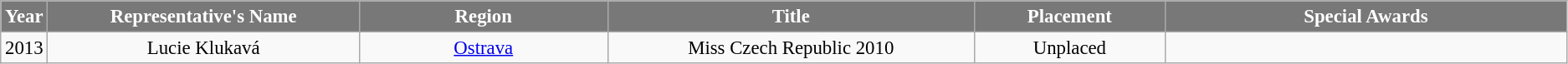<table class="wikitable" style="font-size: 95%; text-align:center">
<tr>
<th style="background-color:#787878;color:#FFFFFF;">Year</th>
<th width="250" style="background-color:#787878;color:#FFFFFF;">Representative's Name</th>
<th width="200" style="background-color:#787878;color:#FFFFFF;">Region</th>
<th width="300" style="background-color:#787878;color:#FFFFFF;">Title</th>
<th width="150" style="background-color:#787878;color:#FFFFFF;">Placement</th>
<th width="330" style="background-color:#787878;color:#FFFFFF;">Special Awards</th>
</tr>
<tr>
<td>2013</td>
<td>Lucie Klukavá</td>
<td><a href='#'>Ostrava</a></td>
<td>Miss Czech Republic 2010</td>
<td>Unplaced</td>
<td></td>
</tr>
</table>
